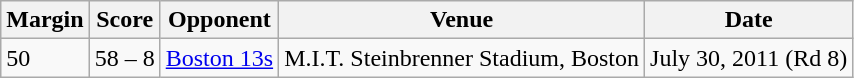<table class="wikitable" style="text-align:left;">
<tr>
<th>Margin</th>
<th>Score</th>
<th>Opponent</th>
<th>Venue</th>
<th>Date</th>
</tr>
<tr>
<td>50</td>
<td>58 – 8</td>
<td><a href='#'>Boston 13s</a></td>
<td>M.I.T. Steinbrenner Stadium, Boston</td>
<td>July 30, 2011 (Rd 8)</td>
</tr>
</table>
